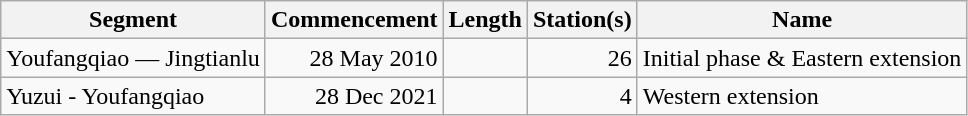<table class="wikitable" style="border-collapse: collapse; text-align: right;">
<tr>
<th>Segment</th>
<th>Commencement</th>
<th>Length</th>
<th>Station(s)</th>
<th>Name</th>
</tr>
<tr>
<td style="text-align: left;">Youfangqiao — Jingtianlu</td>
<td>28 May 2010</td>
<td></td>
<td>26</td>
<td style="text-align: left;">Initial phase & Eastern extension</td>
</tr>
<tr>
<td style="text-align: left;">Yuzui - Youfangqiao</td>
<td>28 Dec 2021</td>
<td></td>
<td>4</td>
<td style="text-align: left;">Western extension</td>
</tr>
</table>
